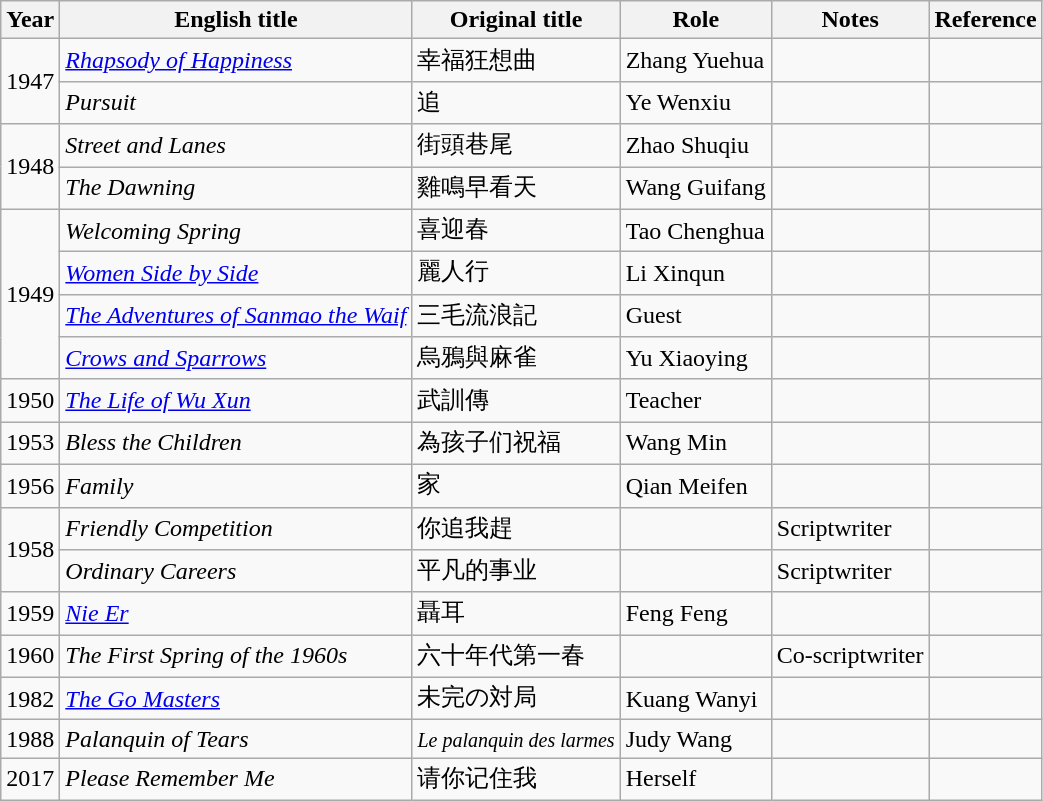<table class="wikitable sortable">
<tr>
<th>Year</th>
<th>English title</th>
<th>Original title</th>
<th>Role</th>
<th class="unsortable">Notes</th>
<th class="unsortable">Reference</th>
</tr>
<tr>
<td rowspan=2>1947</td>
<td><em><a href='#'>Rhapsody of Happiness</a></em></td>
<td>幸福狂想曲</td>
<td>Zhang Yuehua</td>
<td></td>
<td></td>
</tr>
<tr>
<td><em>Pursuit</em></td>
<td>追</td>
<td>Ye Wenxiu</td>
<td></td>
<td></td>
</tr>
<tr>
<td rowspan=2>1948</td>
<td><em>Street and Lanes</em></td>
<td>街頭巷尾</td>
<td>Zhao Shuqiu</td>
<td></td>
<td></td>
</tr>
<tr>
<td><em>The Dawning</em></td>
<td>雞鳴早看天</td>
<td>Wang Guifang</td>
<td></td>
<td></td>
</tr>
<tr>
<td rowspan=4>1949</td>
<td><em>Welcoming Spring</em></td>
<td>喜迎春</td>
<td>Tao Chenghua</td>
<td></td>
<td></td>
</tr>
<tr>
<td><em><a href='#'>Women Side by Side</a></em></td>
<td>麗人行</td>
<td>Li Xinqun</td>
<td></td>
<td></td>
</tr>
<tr>
<td><em><a href='#'>The Adventures of Sanmao the Waif</a></em></td>
<td>三毛流浪記</td>
<td>Guest</td>
<td></td>
<td></td>
</tr>
<tr>
<td><em><a href='#'>Crows and Sparrows</a></em></td>
<td>烏鴉與麻雀</td>
<td>Yu Xiaoying</td>
<td></td>
<td></td>
</tr>
<tr>
<td>1950</td>
<td><em><a href='#'>The Life of Wu Xun</a></em></td>
<td>武訓傳</td>
<td>Teacher</td>
<td></td>
<td></td>
</tr>
<tr>
<td>1953</td>
<td><em>Bless the Children</em></td>
<td>為孩子们祝福</td>
<td>Wang Min</td>
<td></td>
<td></td>
</tr>
<tr>
<td>1956</td>
<td><em>Family</em></td>
<td>家</td>
<td>Qian Meifen</td>
<td></td>
<td></td>
</tr>
<tr>
<td rowspan=2>1958</td>
<td><em>Friendly Competition</em></td>
<td>你追我趕</td>
<td></td>
<td>Scriptwriter</td>
<td></td>
</tr>
<tr>
<td><em>Ordinary Careers</em></td>
<td>平凡的事业</td>
<td></td>
<td>Scriptwriter</td>
<td></td>
</tr>
<tr>
<td>1959</td>
<td><em><a href='#'>Nie Er</a></em></td>
<td>聶耳</td>
<td>Feng Feng</td>
<td></td>
<td></td>
</tr>
<tr>
<td>1960</td>
<td><em>The First Spring of the 1960s</em></td>
<td>六十年代第一春</td>
<td></td>
<td>Co-scriptwriter</td>
<td></td>
</tr>
<tr>
<td>1982</td>
<td><em><a href='#'>The Go Masters</a></em></td>
<td>未完の対局</td>
<td>Kuang Wanyi</td>
<td></td>
<td></td>
</tr>
<tr>
<td>1988</td>
<td><em>Palanquin of Tears</em></td>
<td><small><em>Le palanquin des larmes</em></small></td>
<td>Judy Wang</td>
<td></td>
<td></td>
</tr>
<tr>
<td>2017</td>
<td><em>Please Remember Me</em></td>
<td>请你记住我</td>
<td>Herself</td>
<td></td>
<td></td>
</tr>
</table>
